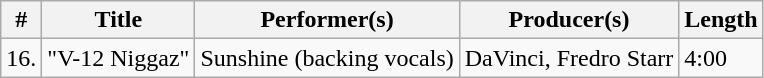<table class="wikitable">
<tr>
<th>#</th>
<th>Title</th>
<th>Performer(s)</th>
<th>Producer(s)</th>
<th>Length</th>
</tr>
<tr>
<td>16.</td>
<td>"V-12 Niggaz"</td>
<td>Sunshine (backing vocals)</td>
<td>DaVinci, Fredro Starr</td>
<td>4:00</td>
</tr>
</table>
